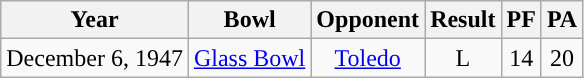<table class="wikitable" style="text-align: center">
<tr>
<th>Year</th>
<th>Bowl</th>
<th>Opponent</th>
<th>Result</th>
<th>PF</th>
<th>PA</th>
</tr>
<tr>
<td>December 6, 1947</td>
<td><a href='#'>Glass Bowl</a></td>
<td><a href='#'>Toledo</a></td>
<td>L</td>
<td>14</td>
<td>20</td>
</tr>
</table>
